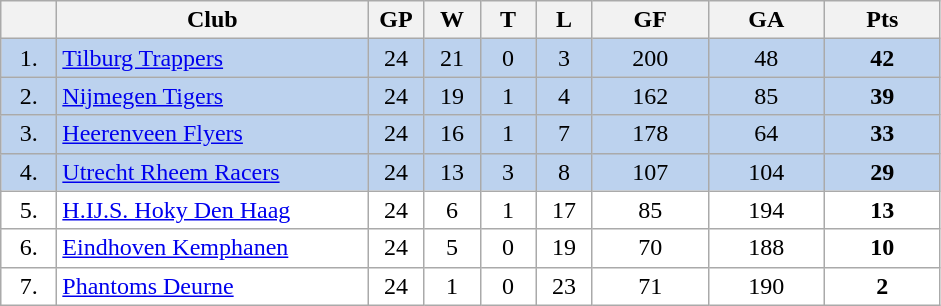<table class="wikitable">
<tr>
<th width="30"></th>
<th width="200">Club</th>
<th width="30">GP</th>
<th width="30">W</th>
<th width="30">T</th>
<th width="30">L</th>
<th width="70">GF</th>
<th width="70">GA</th>
<th width="70">Pts</th>
</tr>
<tr bgcolor="#BCD2EE" align="center">
<td>1.</td>
<td align="left"><a href='#'>Tilburg Trappers</a></td>
<td>24</td>
<td>21</td>
<td>0</td>
<td>3</td>
<td>200</td>
<td>48</td>
<td><strong>42</strong></td>
</tr>
<tr bgcolor="#BCD2EE" align="center">
<td>2.</td>
<td align="left"><a href='#'>Nijmegen Tigers</a></td>
<td>24</td>
<td>19</td>
<td>1</td>
<td>4</td>
<td>162</td>
<td>85</td>
<td><strong>39</strong></td>
</tr>
<tr bgcolor="#BCD2EE" align="center">
<td>3.</td>
<td align="left"><a href='#'>Heerenveen Flyers</a></td>
<td>24</td>
<td>16</td>
<td>1</td>
<td>7</td>
<td>178</td>
<td>64</td>
<td><strong>33</strong></td>
</tr>
<tr bgcolor="#BCD2EE" align="center">
<td>4.</td>
<td align="left"><a href='#'>Utrecht Rheem Racers</a></td>
<td>24</td>
<td>13</td>
<td>3</td>
<td>8</td>
<td>107</td>
<td>104</td>
<td><strong>29</strong></td>
</tr>
<tr bgcolor="#FFFFFF" align="center">
<td>5.</td>
<td align="left"><a href='#'>H.IJ.S. Hoky Den Haag</a></td>
<td>24</td>
<td>6</td>
<td>1</td>
<td>17</td>
<td>85</td>
<td>194</td>
<td><strong>13</strong></td>
</tr>
<tr bgcolor="#FFFFFF" align="center">
<td>6.</td>
<td align="left"><a href='#'>Eindhoven Kemphanen</a></td>
<td>24</td>
<td>5</td>
<td>0</td>
<td>19</td>
<td>70</td>
<td>188</td>
<td><strong>10</strong></td>
</tr>
<tr bgcolor="#FFFFFF" align="center">
<td>7.</td>
<td align="left"><a href='#'>Phantoms Deurne</a></td>
<td>24</td>
<td>1</td>
<td>0</td>
<td>23</td>
<td>71</td>
<td>190</td>
<td><strong>2</strong></td>
</tr>
</table>
